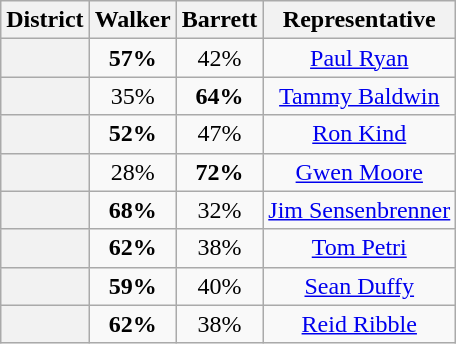<table class=wikitable>
<tr>
<th>District</th>
<th>Walker</th>
<th>Barrett</th>
<th>Representative</th>
</tr>
<tr align=center>
<th></th>
<td><strong>57%</strong></td>
<td>42%</td>
<td><a href='#'>Paul Ryan</a></td>
</tr>
<tr align=center>
<th></th>
<td>35%</td>
<td><strong>64%</strong></td>
<td><a href='#'>Tammy Baldwin</a></td>
</tr>
<tr align=center>
<th></th>
<td><strong>52%</strong></td>
<td>47%</td>
<td><a href='#'>Ron Kind</a></td>
</tr>
<tr align=center>
<th></th>
<td>28%</td>
<td><strong>72%</strong></td>
<td><a href='#'>Gwen Moore</a></td>
</tr>
<tr align=center>
<th></th>
<td><strong>68%</strong></td>
<td>32%</td>
<td><a href='#'>Jim Sensenbrenner</a></td>
</tr>
<tr align=center>
<th></th>
<td><strong>62%</strong></td>
<td>38%</td>
<td><a href='#'>Tom Petri</a></td>
</tr>
<tr align=center>
<th></th>
<td><strong>59%</strong></td>
<td>40%</td>
<td><a href='#'>Sean Duffy</a></td>
</tr>
<tr align=center>
<th></th>
<td><strong>62%</strong></td>
<td>38%</td>
<td><a href='#'>Reid Ribble</a></td>
</tr>
</table>
